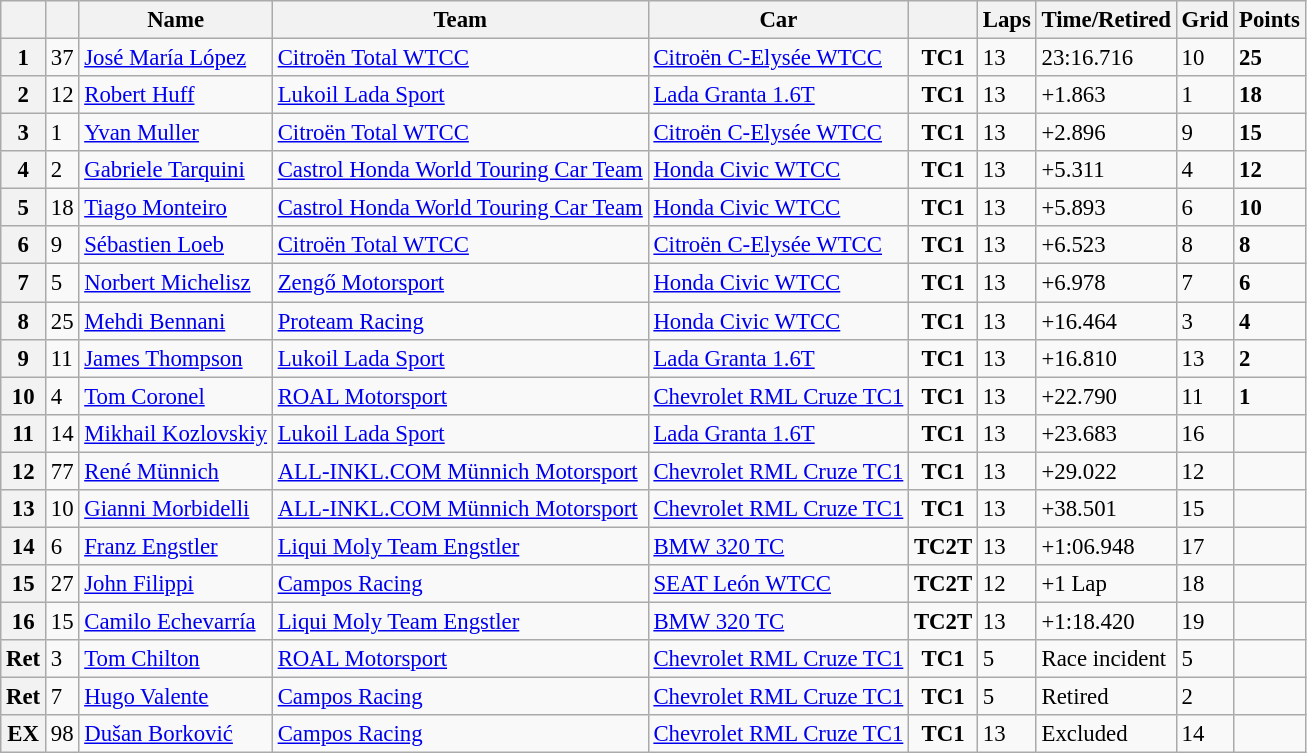<table class="wikitable sortable" style="font-size: 95%;">
<tr>
<th></th>
<th></th>
<th>Name</th>
<th>Team</th>
<th>Car</th>
<th></th>
<th>Laps</th>
<th>Time/Retired</th>
<th>Grid</th>
<th>Points</th>
</tr>
<tr>
<th>1</th>
<td>37</td>
<td> <a href='#'>José María López</a></td>
<td><a href='#'>Citroën Total WTCC</a></td>
<td><a href='#'>Citroën C-Elysée WTCC</a></td>
<td align=center><strong><span>TC1</span></strong></td>
<td>13</td>
<td>23:16.716</td>
<td>10</td>
<td><strong>25</strong></td>
</tr>
<tr>
<th>2</th>
<td>12</td>
<td> <a href='#'>Robert Huff</a></td>
<td><a href='#'>Lukoil Lada Sport</a></td>
<td><a href='#'>Lada Granta 1.6T</a></td>
<td align=center><strong><span>TC1</span></strong></td>
<td>13</td>
<td>+1.863</td>
<td>1</td>
<td><strong>18</strong></td>
</tr>
<tr>
<th>3</th>
<td>1</td>
<td> <a href='#'>Yvan Muller</a></td>
<td><a href='#'>Citroën Total WTCC</a></td>
<td><a href='#'>Citroën C-Elysée WTCC</a></td>
<td align=center><strong><span>TC1</span></strong></td>
<td>13</td>
<td>+2.896</td>
<td>9</td>
<td><strong>15</strong></td>
</tr>
<tr>
<th>4</th>
<td>2</td>
<td> <a href='#'>Gabriele Tarquini</a></td>
<td><a href='#'>Castrol Honda World Touring Car Team</a></td>
<td><a href='#'>Honda Civic WTCC</a></td>
<td align=center><strong><span>TC1</span></strong></td>
<td>13</td>
<td>+5.311</td>
<td>4</td>
<td><strong>12</strong></td>
</tr>
<tr>
<th>5</th>
<td>18</td>
<td> <a href='#'>Tiago Monteiro</a></td>
<td><a href='#'>Castrol Honda World Touring Car Team</a></td>
<td><a href='#'>Honda Civic WTCC</a></td>
<td align=center><strong><span>TC1</span></strong></td>
<td>13</td>
<td>+5.893</td>
<td>6</td>
<td><strong>10</strong></td>
</tr>
<tr>
<th>6</th>
<td>9</td>
<td> <a href='#'>Sébastien Loeb</a></td>
<td><a href='#'>Citroën Total WTCC</a></td>
<td><a href='#'>Citroën C-Elysée WTCC</a></td>
<td align=center><strong><span>TC1</span></strong></td>
<td>13</td>
<td>+6.523</td>
<td>8</td>
<td><strong>8</strong></td>
</tr>
<tr>
<th>7</th>
<td>5</td>
<td> <a href='#'>Norbert Michelisz</a></td>
<td><a href='#'>Zengő Motorsport</a></td>
<td><a href='#'>Honda Civic WTCC</a></td>
<td align=center><strong><span>TC1</span></strong></td>
<td>13</td>
<td>+6.978</td>
<td>7</td>
<td><strong>6</strong></td>
</tr>
<tr>
<th>8</th>
<td>25</td>
<td> <a href='#'>Mehdi Bennani</a></td>
<td><a href='#'>Proteam Racing</a></td>
<td><a href='#'>Honda Civic WTCC</a></td>
<td align=center><strong><span>TC1</span></strong></td>
<td>13</td>
<td>+16.464</td>
<td>3</td>
<td><strong>4</strong></td>
</tr>
<tr>
<th>9</th>
<td>11</td>
<td> <a href='#'>James Thompson</a></td>
<td><a href='#'>Lukoil Lada Sport</a></td>
<td><a href='#'>Lada Granta 1.6T</a></td>
<td align=center><strong><span>TC1</span></strong></td>
<td>13</td>
<td>+16.810</td>
<td>13</td>
<td><strong>2</strong></td>
</tr>
<tr>
<th>10</th>
<td>4</td>
<td> <a href='#'>Tom Coronel</a></td>
<td><a href='#'>ROAL Motorsport</a></td>
<td><a href='#'>Chevrolet RML Cruze TC1</a></td>
<td align=center><strong><span>TC1</span></strong></td>
<td>13</td>
<td>+22.790</td>
<td>11</td>
<td><strong>1</strong></td>
</tr>
<tr>
<th>11</th>
<td>14</td>
<td> <a href='#'>Mikhail Kozlovskiy</a></td>
<td><a href='#'>Lukoil Lada Sport</a></td>
<td><a href='#'>Lada Granta 1.6T</a></td>
<td align=center><strong><span>TC1</span></strong></td>
<td>13</td>
<td>+23.683</td>
<td>16</td>
<td></td>
</tr>
<tr>
<th>12</th>
<td>77</td>
<td> <a href='#'>René Münnich</a></td>
<td><a href='#'>ALL-INKL.COM Münnich Motorsport</a></td>
<td><a href='#'>Chevrolet RML Cruze TC1</a></td>
<td align=center><strong><span>TC1</span></strong></td>
<td>13</td>
<td>+29.022</td>
<td>12</td>
<td></td>
</tr>
<tr>
<th>13</th>
<td>10</td>
<td> <a href='#'>Gianni Morbidelli</a></td>
<td><a href='#'>ALL-INKL.COM Münnich Motorsport</a></td>
<td><a href='#'>Chevrolet RML Cruze TC1</a></td>
<td align=center><strong><span>TC1</span></strong></td>
<td>13</td>
<td>+38.501</td>
<td>15</td>
<td></td>
</tr>
<tr>
<th>14</th>
<td>6</td>
<td> <a href='#'>Franz Engstler</a></td>
<td><a href='#'>Liqui Moly Team Engstler</a></td>
<td><a href='#'>BMW 320 TC</a></td>
<td align=center><strong><span>TC2T</span></strong></td>
<td>13</td>
<td>+1:06.948</td>
<td>17</td>
<td></td>
</tr>
<tr>
<th>15</th>
<td>27</td>
<td> <a href='#'>John Filippi</a></td>
<td><a href='#'>Campos Racing</a></td>
<td><a href='#'>SEAT León WTCC</a></td>
<td align=center><strong><span>TC2T</span></strong></td>
<td>12</td>
<td>+1 Lap</td>
<td>18</td>
<td></td>
</tr>
<tr>
<th>16</th>
<td>15</td>
<td> <a href='#'>Camilo Echevarría</a></td>
<td><a href='#'>Liqui Moly Team Engstler</a></td>
<td><a href='#'>BMW 320 TC</a></td>
<td align=center><strong><span>TC2T</span></strong></td>
<td>13</td>
<td>+1:18.420</td>
<td>19</td>
<td></td>
</tr>
<tr>
<th>Ret</th>
<td>3</td>
<td> <a href='#'>Tom Chilton</a></td>
<td><a href='#'>ROAL Motorsport</a></td>
<td><a href='#'>Chevrolet RML Cruze TC1</a></td>
<td align=center><strong><span>TC1</span></strong></td>
<td>5</td>
<td>Race incident</td>
<td>5</td>
<td></td>
</tr>
<tr>
<th>Ret</th>
<td>7</td>
<td> <a href='#'>Hugo Valente</a></td>
<td><a href='#'>Campos Racing</a></td>
<td><a href='#'>Chevrolet RML Cruze TC1</a></td>
<td align=center><strong><span>TC1</span></strong></td>
<td>5</td>
<td>Retired</td>
<td>2</td>
<td></td>
</tr>
<tr>
<th>EX</th>
<td>98</td>
<td> <a href='#'>Dušan Borković</a></td>
<td><a href='#'>Campos Racing</a></td>
<td><a href='#'>Chevrolet RML Cruze TC1</a></td>
<td align=center><strong><span>TC1</span></strong></td>
<td>13</td>
<td>Excluded</td>
<td>14</td>
<td></td>
</tr>
</table>
